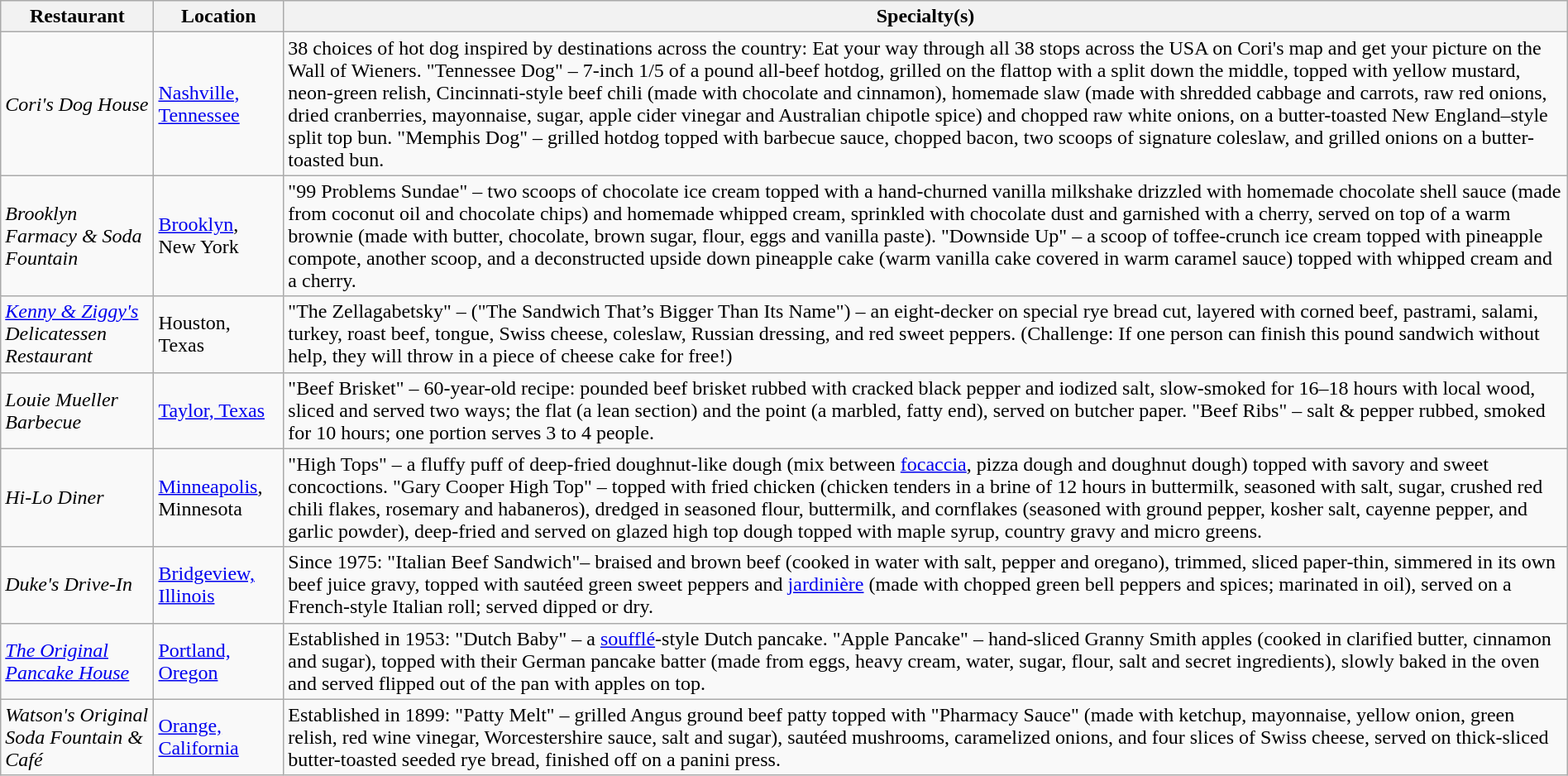<table class="wikitable" style="width:100%;">
<tr>
<th>Restaurant</th>
<th>Location</th>
<th>Specialty(s)</th>
</tr>
<tr>
<td><em>Cori's Dog House</em></td>
<td><a href='#'>Nashville, Tennessee</a></td>
<td>38 choices of hot dog inspired by destinations across the country: Eat your way through all 38 stops across the USA on Cori's map and get your picture on the Wall of Wieners. "Tennessee Dog" – 7-inch 1/5 of a pound all-beef hotdog, grilled on the flattop with a split down the middle, topped with yellow mustard, neon-green relish, Cincinnati-style beef chili (made with chocolate and cinnamon), homemade slaw (made with shredded cabbage and carrots, raw red onions, dried cranberries, mayonnaise, sugar, apple cider vinegar and Australian chipotle spice) and chopped raw white onions, on a butter-toasted New England–style split top bun. "Memphis Dog" – grilled hotdog topped with barbecue sauce, chopped bacon, two scoops of signature coleslaw, and grilled onions on a butter-toasted bun.</td>
</tr>
<tr>
<td><em>Brooklyn Farmacy & Soda Fountain</em></td>
<td><a href='#'>Brooklyn</a>, New York</td>
<td>"99 Problems Sundae" – two scoops of chocolate ice cream topped with a hand-churned vanilla milkshake drizzled with homemade chocolate shell sauce (made from coconut oil and chocolate chips) and homemade whipped cream, sprinkled with chocolate dust and garnished with a cherry, served on top of a warm brownie (made with butter, chocolate, brown sugar, flour, eggs and vanilla paste). "Downside Up" – a scoop of toffee-crunch ice cream topped with pineapple compote, another scoop, and a deconstructed upside down pineapple cake (warm vanilla cake covered in warm caramel sauce) topped with whipped cream and a cherry.</td>
</tr>
<tr>
<td><em><a href='#'>Kenny & Ziggy's</a> Delicatessen Restaurant</em></td>
<td>Houston, Texas</td>
<td>"The Zellagabetsky" – ("The Sandwich That’s Bigger Than Its Name") – an eight-decker on special rye bread cut, layered with corned beef, pastrami, salami, turkey, roast beef, tongue, Swiss cheese, coleslaw, Russian dressing, and red sweet peppers. (Challenge: If one person can finish this  pound sandwich without help, they will throw in a piece of cheese cake for free!)</td>
</tr>
<tr>
<td><em>Louie Mueller Barbecue</em></td>
<td><a href='#'>Taylor, Texas</a></td>
<td>"Beef Brisket" – 60-year-old recipe: pounded beef brisket rubbed with cracked black pepper and iodized salt, slow-smoked for 16–18 hours with local wood, sliced and served two ways; the flat (a lean section) and the point (a marbled, fatty end), served on butcher paper. "Beef Ribs" – salt & pepper rubbed, smoked for 10 hours; one portion serves 3 to 4 people.</td>
</tr>
<tr>
<td><em>Hi-Lo Diner</em></td>
<td><a href='#'>Minneapolis</a>, Minnesota</td>
<td>"High Tops" – a fluffy puff of deep-fried doughnut-like dough (mix between <a href='#'>focaccia</a>, pizza dough and doughnut dough) topped with savory and sweet concoctions. "Gary Cooper High Top" – topped with fried chicken (chicken tenders in a brine of 12 hours in buttermilk, seasoned with salt, sugar, crushed red chili flakes, rosemary and habaneros), dredged in seasoned flour, buttermilk, and cornflakes (seasoned with ground pepper, kosher salt, cayenne pepper, and garlic powder), deep-fried and served on glazed high top dough topped with maple syrup, country gravy and micro greens.</td>
</tr>
<tr>
<td><em>Duke's Drive-In</em></td>
<td><a href='#'>Bridgeview, Illinois</a></td>
<td>Since 1975: "Italian Beef Sandwich"– braised and brown beef (cooked in water with salt, pepper and oregano), trimmed, sliced paper-thin, simmered in its own beef juice gravy, topped with sautéed green sweet peppers and <a href='#'>jardinière</a> (made with chopped green bell peppers and spices; marinated in oil), served on a French-style Italian roll; served dipped or dry.</td>
</tr>
<tr>
<td><em><a href='#'>The Original Pancake House</a></em></td>
<td><a href='#'>Portland, Oregon</a></td>
<td>Established in 1953: "Dutch Baby" – a <a href='#'>soufflé</a>-style Dutch pancake. "Apple Pancake" – hand-sliced Granny Smith apples (cooked in clarified butter, cinnamon and sugar), topped with their German pancake batter (made from eggs, heavy cream, water, sugar, flour, salt and secret ingredients), slowly baked in the oven and served flipped out of the pan with apples on top.</td>
</tr>
<tr>
<td><em>Watson's Original Soda Fountain & Café</em></td>
<td><a href='#'>Orange, California</a></td>
<td>Established in 1899: "Patty Melt" – grilled Angus ground beef patty topped with "Pharmacy Sauce" (made with ketchup, mayonnaise, yellow onion, green relish, red wine vinegar, Worcestershire sauce, salt and sugar), sautéed mushrooms, caramelized onions, and four slices of Swiss cheese, served on thick-sliced butter-toasted seeded rye bread, finished off on a panini press.</td>
</tr>
</table>
